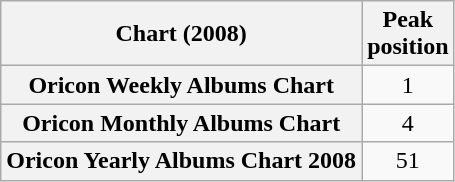<table class="wikitable plainrowheaders">
<tr>
<th>Chart (2008)</th>
<th>Peak<br>position</th>
</tr>
<tr>
<th scope="row">Oricon Weekly Albums Chart</th>
<td align="center">1</td>
</tr>
<tr>
<th scope="row">Oricon Monthly Albums Chart</th>
<td align="center">4</td>
</tr>
<tr>
<th scope="row">Oricon Yearly Albums Chart 2008</th>
<td align="center">51</td>
</tr>
</table>
